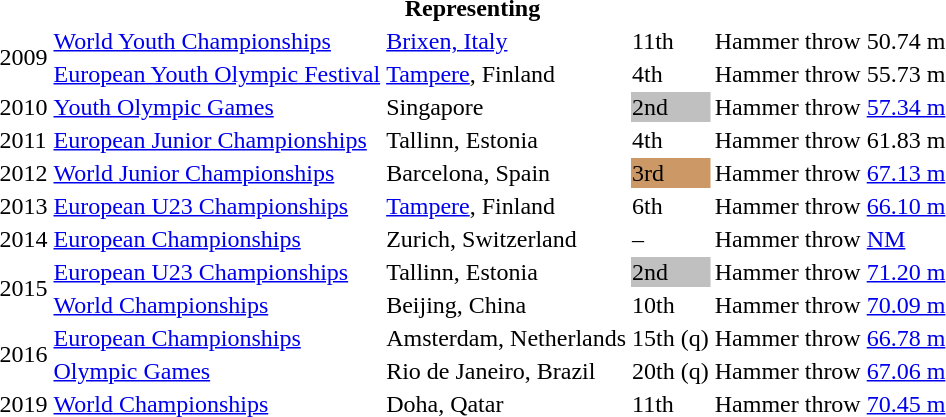<table>
<tr>
<th colspan="6">Representing </th>
</tr>
<tr>
<td rowspan=2>2009</td>
<td><a href='#'>World Youth Championships</a></td>
<td><a href='#'>Brixen, Italy</a></td>
<td>11th</td>
<td>Hammer throw</td>
<td>50.74 m</td>
</tr>
<tr>
<td><a href='#'>European Youth Olympic Festival</a></td>
<td><a href='#'>Tampere</a>, Finland</td>
<td>4th</td>
<td>Hammer throw</td>
<td>55.73 m</td>
</tr>
<tr>
<td>2010</td>
<td><a href='#'>Youth Olympic Games</a></td>
<td>Singapore</td>
<td bgcolor=silver>2nd</td>
<td>Hammer throw</td>
<td><a href='#'>57.34 m</a></td>
</tr>
<tr>
<td>2011</td>
<td><a href='#'>European Junior Championships</a></td>
<td>Tallinn, Estonia</td>
<td>4th</td>
<td>Hammer throw</td>
<td>61.83 m</td>
</tr>
<tr>
<td>2012</td>
<td><a href='#'>World Junior Championships</a></td>
<td>Barcelona, Spain</td>
<td bgcolor=cc9966>3rd</td>
<td>Hammer throw</td>
<td><a href='#'>67.13 m</a></td>
</tr>
<tr>
<td>2013</td>
<td><a href='#'>European U23 Championships</a></td>
<td><a href='#'>Tampere</a>, Finland</td>
<td>6th</td>
<td>Hammer throw</td>
<td><a href='#'>66.10 m</a></td>
</tr>
<tr>
<td>2014</td>
<td><a href='#'>European Championships</a></td>
<td>Zurich, Switzerland</td>
<td>–</td>
<td>Hammer throw</td>
<td><a href='#'>NM</a></td>
</tr>
<tr>
<td rowspan=2>2015</td>
<td><a href='#'>European U23 Championships</a></td>
<td>Tallinn, Estonia</td>
<td bgcolor=silver>2nd</td>
<td>Hammer throw</td>
<td><a href='#'>71.20 m</a></td>
</tr>
<tr>
<td><a href='#'>World Championships</a></td>
<td>Beijing, China</td>
<td>10th</td>
<td>Hammer throw</td>
<td><a href='#'>70.09 m</a></td>
</tr>
<tr>
<td rowspan=2>2016</td>
<td><a href='#'>European Championships</a></td>
<td>Amsterdam, Netherlands</td>
<td>15th (q)</td>
<td>Hammer throw</td>
<td><a href='#'>66.78 m</a></td>
</tr>
<tr>
<td><a href='#'>Olympic Games</a></td>
<td>Rio de Janeiro, Brazil</td>
<td>20th (q)</td>
<td>Hammer throw</td>
<td><a href='#'>67.06 m</a></td>
</tr>
<tr>
<td>2019</td>
<td><a href='#'>World Championships</a></td>
<td>Doha, Qatar</td>
<td>11th</td>
<td>Hammer throw</td>
<td><a href='#'>70.45 m</a></td>
</tr>
</table>
